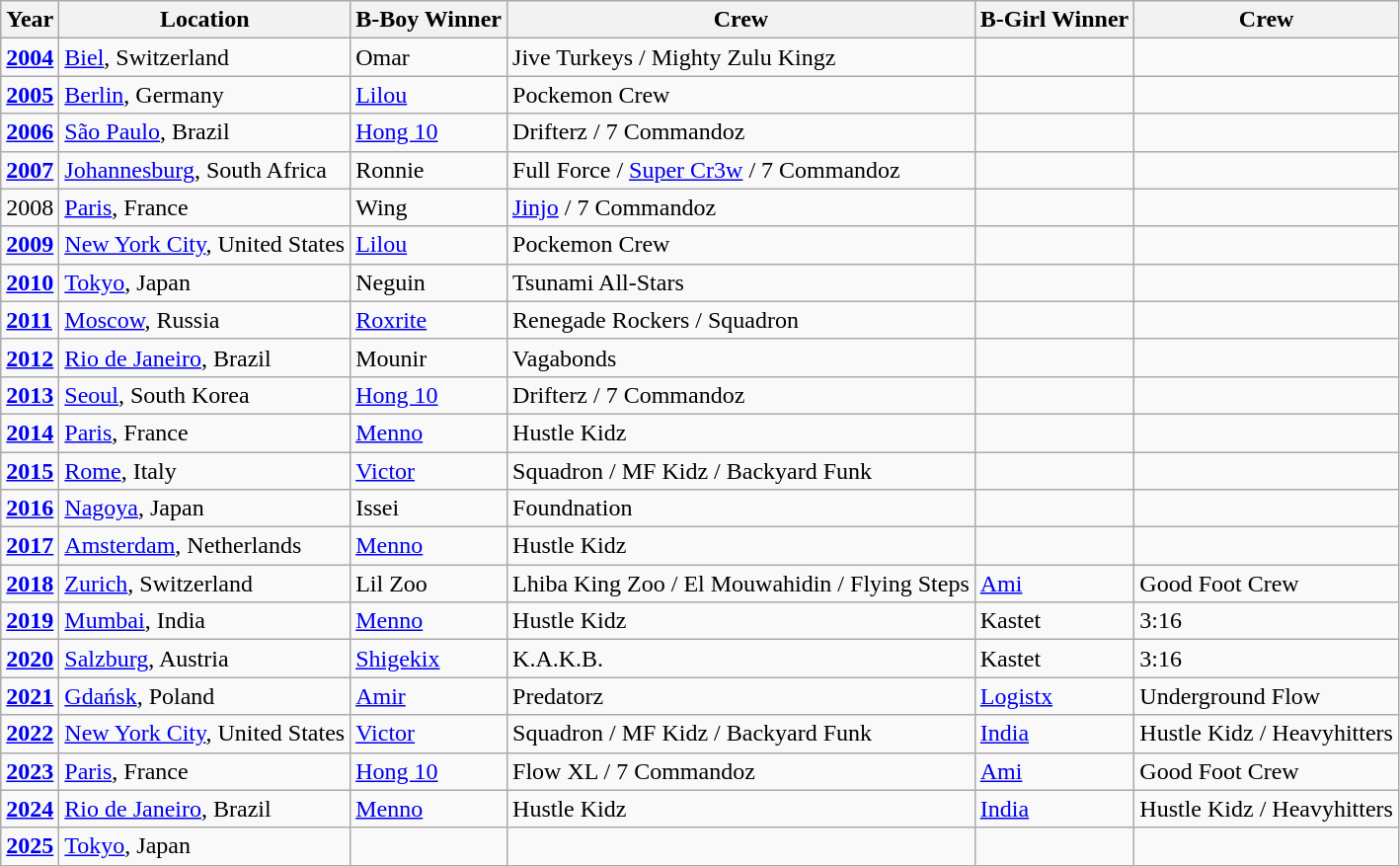<table class="wikitable sortable">
<tr>
<th>Year</th>
<th>Location</th>
<th>B-Boy Winner</th>
<th>Crew</th>
<th>B-Girl Winner</th>
<th>Crew</th>
</tr>
<tr>
<td><strong><a href='#'>2004</a></strong></td>
<td><a href='#'>Biel</a>, Switzerland</td>
<td> Omar</td>
<td>Jive Turkeys / Mighty Zulu Kingz</td>
<td></td>
<td></td>
</tr>
<tr>
<td><strong><a href='#'>2005</a></strong></td>
<td><a href='#'>Berlin</a>, Germany</td>
<td> <a href='#'>Lilou</a></td>
<td>Pockemon Crew</td>
<td></td>
<td></td>
</tr>
<tr>
<td><strong><a href='#'>2006</a></strong></td>
<td><a href='#'>São Paulo</a>, Brazil</td>
<td> <a href='#'>Hong 10</a></td>
<td>Drifterz / 7 Commandoz</td>
<td></td>
<td></td>
</tr>
<tr>
<td><strong><a href='#'>2007</a></strong></td>
<td><a href='#'>Johannesburg</a>, South Africa</td>
<td> Ronnie</td>
<td>Full Force / <a href='#'>Super Cr3w</a> / 7 Commandoz</td>
<td></td>
<td></td>
</tr>
<tr>
<td>2008</td>
<td><a href='#'>Paris</a>, France</td>
<td> Wing</td>
<td><a href='#'>Jinjo</a> / 7 Commandoz</td>
<td></td>
<td></td>
</tr>
<tr>
<td><strong><a href='#'>2009</a></strong></td>
<td><a href='#'>New York City</a>, United States</td>
<td> <a href='#'>Lilou</a></td>
<td>Pockemon Crew</td>
<td></td>
<td></td>
</tr>
<tr>
<td><strong><a href='#'>2010</a></strong></td>
<td><a href='#'>Tokyo</a>, Japan</td>
<td> Neguin</td>
<td>Tsunami All-Stars</td>
<td></td>
<td></td>
</tr>
<tr>
<td><strong><a href='#'>2011</a></strong></td>
<td><a href='#'>Moscow</a>, Russia</td>
<td> <a href='#'>Roxrite</a></td>
<td>Renegade Rockers / Squadron</td>
<td></td>
<td></td>
</tr>
<tr>
<td><strong><a href='#'>2012</a></strong></td>
<td><a href='#'>Rio de Janeiro</a>, Brazil</td>
<td> Mounir</td>
<td>Vagabonds</td>
<td></td>
<td></td>
</tr>
<tr>
<td><strong><a href='#'>2013</a></strong></td>
<td><a href='#'>Seoul</a>, South Korea</td>
<td> <a href='#'>Hong 10</a></td>
<td>Drifterz / 7 Commandoz</td>
<td></td>
<td></td>
</tr>
<tr>
<td><strong><a href='#'>2014</a></strong></td>
<td><a href='#'>Paris</a>, France</td>
<td> <a href='#'>Menno</a></td>
<td>Hustle Kidz</td>
<td></td>
<td></td>
</tr>
<tr>
<td><strong><a href='#'>2015</a></strong></td>
<td><a href='#'>Rome</a>, Italy</td>
<td> <a href='#'>Victor</a></td>
<td>Squadron / MF Kidz / Backyard Funk</td>
<td></td>
<td></td>
</tr>
<tr>
<td><strong><a href='#'>2016</a></strong></td>
<td><a href='#'>Nagoya</a>, Japan</td>
<td> Issei</td>
<td>Foundnation</td>
<td></td>
<td></td>
</tr>
<tr>
<td><strong><a href='#'>2017</a></strong></td>
<td><a href='#'>Amsterdam</a>, Netherlands</td>
<td> <a href='#'>Menno</a></td>
<td>Hustle Kidz</td>
<td></td>
<td></td>
</tr>
<tr>
<td><strong><a href='#'>2018</a></strong></td>
<td><a href='#'>Zurich</a>, Switzerland</td>
<td> Lil Zoo</td>
<td>Lhiba King Zoo / El Mouwahidin / Flying Steps</td>
<td> <a href='#'>Ami</a></td>
<td>Good Foot Crew</td>
</tr>
<tr>
<td><strong><a href='#'>2019</a></strong></td>
<td><a href='#'>Mumbai</a>, India</td>
<td> <a href='#'>Menno</a></td>
<td>Hustle Kidz</td>
<td> Kastet</td>
<td>3:16</td>
</tr>
<tr>
<td><strong><a href='#'>2020</a></strong></td>
<td><a href='#'>Salzburg</a>, Austria</td>
<td> <a href='#'>Shigekix</a></td>
<td>K.A.K.B.</td>
<td> Kastet</td>
<td>3:16</td>
</tr>
<tr>
<td><strong><a href='#'>2021</a></strong></td>
<td><a href='#'>Gdańsk</a>, Poland</td>
<td> <a href='#'>Amir</a></td>
<td>Predatorz</td>
<td> <a href='#'>Logistx</a></td>
<td>Underground Flow</td>
</tr>
<tr>
<td><strong><a href='#'>2022</a></strong></td>
<td><a href='#'>New York City</a>, United States</td>
<td> <a href='#'>Victor</a></td>
<td>Squadron / MF Kidz / Backyard Funk</td>
<td> <a href='#'>India</a></td>
<td>Hustle Kidz / Heavyhitters</td>
</tr>
<tr>
<td><strong><a href='#'>2023</a></strong></td>
<td><a href='#'>Paris</a>, France</td>
<td> <a href='#'>Hong 10</a></td>
<td>Flow XL / 7 Commandoz</td>
<td> <a href='#'>Ami</a></td>
<td>Good Foot Crew</td>
</tr>
<tr>
<td><strong><a href='#'>2024</a></strong></td>
<td><a href='#'>Rio de Janeiro</a>, Brazil</td>
<td> <a href='#'>Menno</a></td>
<td>Hustle Kidz</td>
<td> <a href='#'>India</a></td>
<td>Hustle Kidz / Heavyhitters</td>
</tr>
<tr>
<td><strong><a href='#'>2025</a></strong></td>
<td><a href='#'>Tokyo</a>, Japan</td>
<td></td>
<td></td>
<td></td>
</tr>
<tr>
</tr>
</table>
